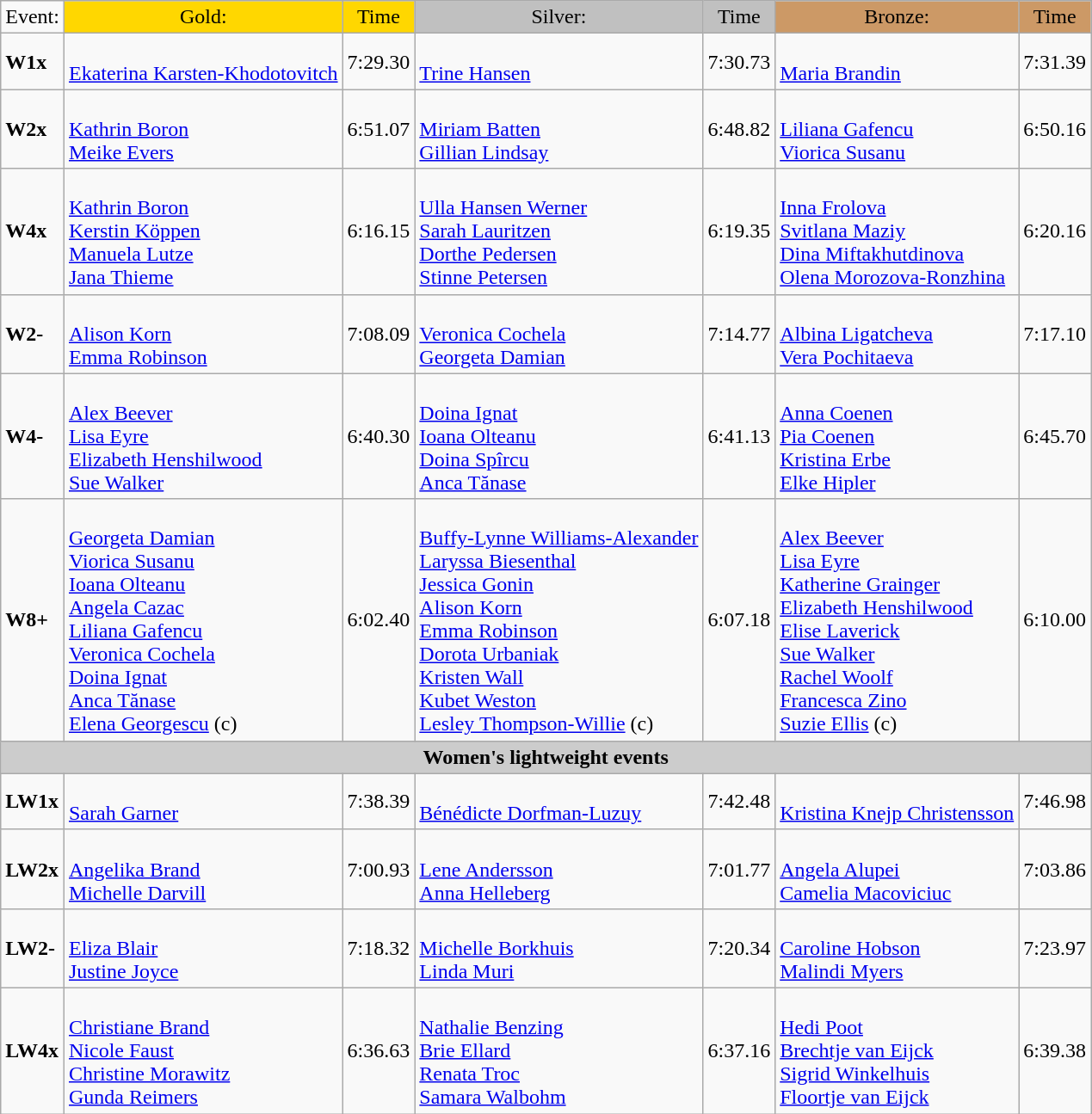<table class="wikitable">
<tr>
<td>Event:</td>
<td style="text-align:center;background-color:gold;">Gold:</td>
<td style="text-align:center;background-color:gold;">Time</td>
<td style="text-align:center;background-color:silver;">Silver:</td>
<td style="text-align:center;background-color:silver;">Time</td>
<td style="text-align:center;background-color:#CC9966;">Bronze:</td>
<td style="text-align:center;background-color:#CC9966;">Time</td>
</tr>
<tr>
<td><strong>W1x</strong></td>
<td> <br><a href='#'> Ekaterina Karsten-Khodotovitch</a></td>
<td>7:29.30</td>
<td> <br><a href='#'>Trine Hansen</a></td>
<td>7:30.73</td>
<td> <br><a href='#'>Maria Brandin</a></td>
<td>7:31.39</td>
</tr>
<tr>
<td><strong>W2x</strong></td>
<td> <br> <a href='#'>Kathrin Boron</a><br><a href='#'>Meike Evers</a></td>
<td>6:51.07</td>
<td> <br><a href='#'>Miriam Batten</a><br><a href='#'>Gillian Lindsay</a></td>
<td>6:48.82</td>
<td><br><a href='#'>Liliana Gafencu</a><br><a href='#'>Viorica Susanu</a></td>
<td>6:50.16</td>
</tr>
<tr>
<td><strong>W4x</strong></td>
<td> <br><a href='#'>Kathrin Boron</a><br><a href='#'>Kerstin Köppen</a><br><a href='#'>Manuela Lutze</a><br><a href='#'>Jana Thieme</a></td>
<td>6:16.15</td>
<td> <br><a href='#'>Ulla Hansen Werner</a><br><a href='#'>Sarah Lauritzen</a><br><a href='#'>Dorthe Pedersen</a><br><a href='#'>Stinne Petersen</a></td>
<td>6:19.35</td>
<td> <br><a href='#'>Inna Frolova</a><br><a href='#'>Svitlana Maziy</a><br><a href='#'>Dina Miftakhutdinova</a><br><a href='#'>Olena Morozova-Ronzhina</a></td>
<td>6:20.16</td>
</tr>
<tr>
<td><strong>W2-</strong></td>
<td> <br><a href='#'>Alison Korn</a><br><a href='#'>Emma Robinson</a></td>
<td>7:08.09</td>
<td> <br><a href='#'>Veronica Cochela</a><br><a href='#'>Georgeta Damian</a></td>
<td>7:14.77</td>
<td> <br><a href='#'>Albina Ligatcheva</a><br><a href='#'>Vera Pochitaeva</a></td>
<td>7:17.10</td>
</tr>
<tr>
<td><strong>W4-</strong></td>
<td> <br><a href='#'>Alex Beever</a><br><a href='#'>Lisa Eyre</a><br><a href='#'>Elizabeth Henshilwood</a><br><a href='#'>Sue Walker</a></td>
<td>6:40.30</td>
<td> <br><a href='#'>Doina Ignat</a><br><a href='#'>Ioana Olteanu</a><br><a href='#'>Doina Spîrcu</a><br><a href='#'>Anca Tănase</a></td>
<td>6:41.13</td>
<td> <br><a href='#'>Anna Coenen</a><br><a href='#'>Pia Coenen</a><br><a href='#'>Kristina Erbe</a><br><a href='#'>Elke Hipler</a></td>
<td>6:45.70</td>
</tr>
<tr>
<td><strong>W8+</strong></td>
<td> <br> <a href='#'>Georgeta Damian</a><br><a href='#'>Viorica Susanu</a><br><a href='#'>Ioana Olteanu</a><br><a href='#'>Angela Cazac</a><br><a href='#'>Liliana Gafencu</a><br><a href='#'>Veronica Cochela</a><br><a href='#'>Doina Ignat</a><br><a href='#'>Anca Tănase</a><br><a href='#'>Elena Georgescu</a> (c)</td>
<td>6:02.40</td>
<td><br> <a href='#'>Buffy-Lynne Williams-Alexander</a><br><a href='#'>Laryssa Biesenthal</a><br><a href='#'>Jessica Gonin</a><br><a href='#'>Alison Korn</a><br><a href='#'>Emma Robinson</a><br><a href='#'>Dorota Urbaniak</a><br><a href='#'>Kristen Wall</a><br><a href='#'>Kubet Weston</a><br><a href='#'>Lesley Thompson-Willie</a> (c)</td>
<td>6:07.18</td>
<td> <br> <a href='#'>Alex Beever</a><br><a href='#'>Lisa Eyre</a><br><a href='#'>Katherine Grainger</a><br><a href='#'>Elizabeth Henshilwood</a><br><a href='#'>Elise Laverick</a><br><a href='#'>Sue Walker</a><br><a href='#'>Rachel Woolf</a><br><a href='#'>Francesca Zino</a><br><a href='#'>Suzie Ellis</a> (c)</td>
<td>6:10.00</td>
</tr>
<tr>
<th colspan="7" style="background-color:#CCC;">Women's lightweight events</th>
</tr>
<tr>
<td><strong>LW1x</strong></td>
<td> <br><a href='#'>Sarah Garner</a></td>
<td>7:38.39</td>
<td> <br><a href='#'>Bénédicte Dorfman-Luzuy</a></td>
<td>7:42.48</td>
<td> <br><a href='#'>Kristina Knejp Christensson</a></td>
<td>7:46.98</td>
</tr>
<tr>
<td><strong>LW2x</strong></td>
<td> <br> <a href='#'>Angelika Brand</a><br><a href='#'>Michelle Darvill</a></td>
<td>7:00.93</td>
<td> <br><a href='#'>Lene Andersson</a><br><a href='#'>Anna Helleberg</a></td>
<td>7:01.77</td>
<td><br><a href='#'>Angela Alupei</a><br><a href='#'>Camelia Macoviciuc</a></td>
<td>7:03.86</td>
</tr>
<tr>
<td><strong>LW2-</strong></td>
<td> <br><a href='#'>Eliza Blair</a><br><a href='#'>Justine Joyce</a></td>
<td>7:18.32</td>
<td> <br><a href='#'>Michelle Borkhuis</a><br><a href='#'>Linda Muri</a></td>
<td>7:20.34</td>
<td> <br><a href='#'>Caroline Hobson</a><br><a href='#'>Malindi Myers</a></td>
<td>7:23.97</td>
</tr>
<tr>
<td><strong>LW4x</strong></td>
<td> <br><a href='#'>Christiane Brand</a><br><a href='#'>Nicole Faust</a><br><a href='#'>Christine Morawitz</a><br><a href='#'>Gunda Reimers</a></td>
<td>6:36.63</td>
<td> <br><a href='#'>Nathalie Benzing</a><br><a href='#'>Brie Ellard</a><br><a href='#'>Renata Troc</a><br><a href='#'>Samara Walbohm</a></td>
<td>6:37.16</td>
<td> <br><a href='#'>Hedi Poot</a><br><a href='#'>Brechtje van Eijck</a><br><a href='#'>Sigrid Winkelhuis</a><br><a href='#'>Floortje van Eijck</a></td>
<td>6:39.38</td>
</tr>
</table>
